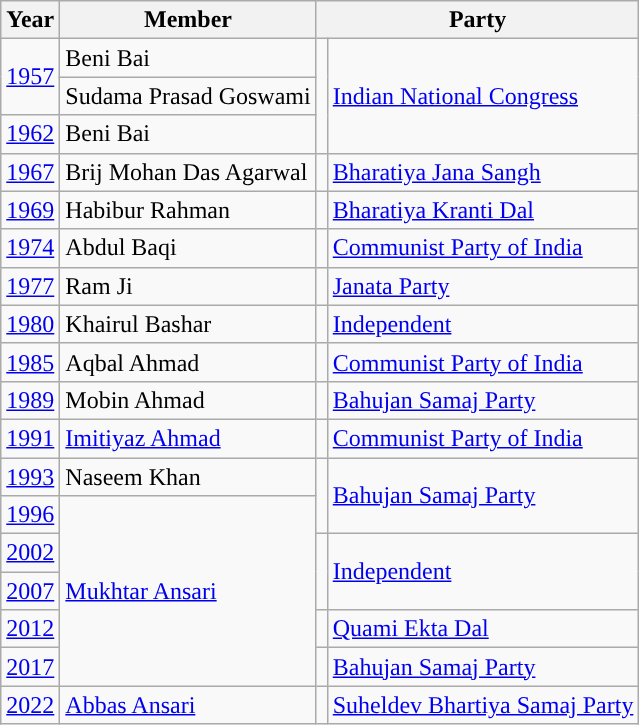<table class="wikitable">
<tr>
<th>Year</th>
<th>Member</th>
<th colspan="2">Party</th>
</tr>
<tr>
<td rowspan="2"><a href='#'>1957</a></td>
<td>Beni Bai</td>
<td rowspan="3" style="background-color: "></td>
<td rowspan="3"><a href='#'>Indian National Congress</a></td>
</tr>
<tr>
<td>Sudama Prasad Goswami</td>
</tr>
<tr>
<td><a href='#'>1962</a></td>
<td>Beni Bai</td>
</tr>
<tr>
<td><a href='#'>1967</a></td>
<td>Brij Mohan Das Agarwal</td>
<td style="background-color: "></td>
<td><a href='#'>Bharatiya Jana Sangh</a></td>
</tr>
<tr>
<td><a href='#'>1969</a></td>
<td>Habibur Rahman</td>
<td style="background-color: "></td>
<td><a href='#'>Bharatiya Kranti Dal</a></td>
</tr>
<tr>
<td><a href='#'>1974</a></td>
<td>Abdul Baqi</td>
<td style="background-color: "></td>
<td><a href='#'>Communist Party of India</a></td>
</tr>
<tr>
<td><a href='#'>1977</a></td>
<td>Ram Ji</td>
<td style="background-color: "></td>
<td><a href='#'>Janata Party</a></td>
</tr>
<tr>
<td><a href='#'>1980</a></td>
<td>Khairul Bashar</td>
<td style="background-color: "></td>
<td><a href='#'>Independent</a></td>
</tr>
<tr>
<td><a href='#'>1985</a></td>
<td>Aqbal Ahmad</td>
<td style="background-color: "></td>
<td><a href='#'>Communist Party of India</a></td>
</tr>
<tr>
<td><a href='#'>1989</a></td>
<td>Mobin Ahmad</td>
<td style="background-color: "></td>
<td><a href='#'>Bahujan Samaj Party</a></td>
</tr>
<tr>
<td><a href='#'>1991</a></td>
<td><a href='#'>Imitiyaz Ahmad</a></td>
<td style="background-color: "></td>
<td><a href='#'>Communist Party of India</a></td>
</tr>
<tr>
<td><a href='#'>1993</a></td>
<td>Naseem Khan</td>
<td rowspan="2" style="background-color: "></td>
<td rowspan="2"><a href='#'>Bahujan Samaj Party</a></td>
</tr>
<tr>
<td><a href='#'>1996</a></td>
<td rowspan="5"><a href='#'>Mukhtar Ansari</a></td>
</tr>
<tr>
<td><a href='#'>2002</a></td>
<td rowspan="2" style="background-color: "></td>
<td rowspan="2"><a href='#'>Independent</a></td>
</tr>
<tr>
<td><a href='#'>2007</a></td>
</tr>
<tr>
<td><a href='#'>2012</a></td>
<td style="background-color: "></td>
<td><a href='#'>Quami Ekta Dal</a></td>
</tr>
<tr>
<td><a href='#'>2017</a></td>
<td style="background-color: "></td>
<td><a href='#'>Bahujan Samaj Party</a></td>
</tr>
<tr>
<td><a href='#'>2022</a></td>
<td><a href='#'>Abbas Ansari</a></td>
<td style="background-color: "></td>
<td><a href='#'>Suheldev Bhartiya Samaj Party</a></td>
</tr>
</table>
